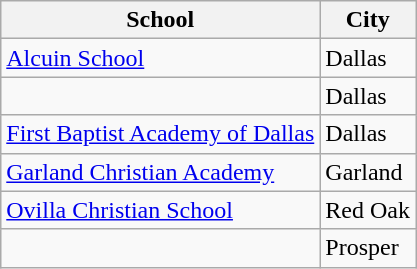<table class="wikitable">
<tr>
<th>School</th>
<th>City</th>
</tr>
<tr>
<td><a href='#'>Alcuin School</a></td>
<td>Dallas</td>
</tr>
<tr>
<td></td>
<td>Dallas</td>
</tr>
<tr>
<td><a href='#'>First Baptist Academy of Dallas</a></td>
<td>Dallas</td>
</tr>
<tr>
<td><a href='#'>Garland Christian Academy</a></td>
<td>Garland</td>
</tr>
<tr>
<td><a href='#'>Ovilla Christian School</a></td>
<td>Red Oak</td>
</tr>
<tr>
<td></td>
<td>Prosper</td>
</tr>
</table>
